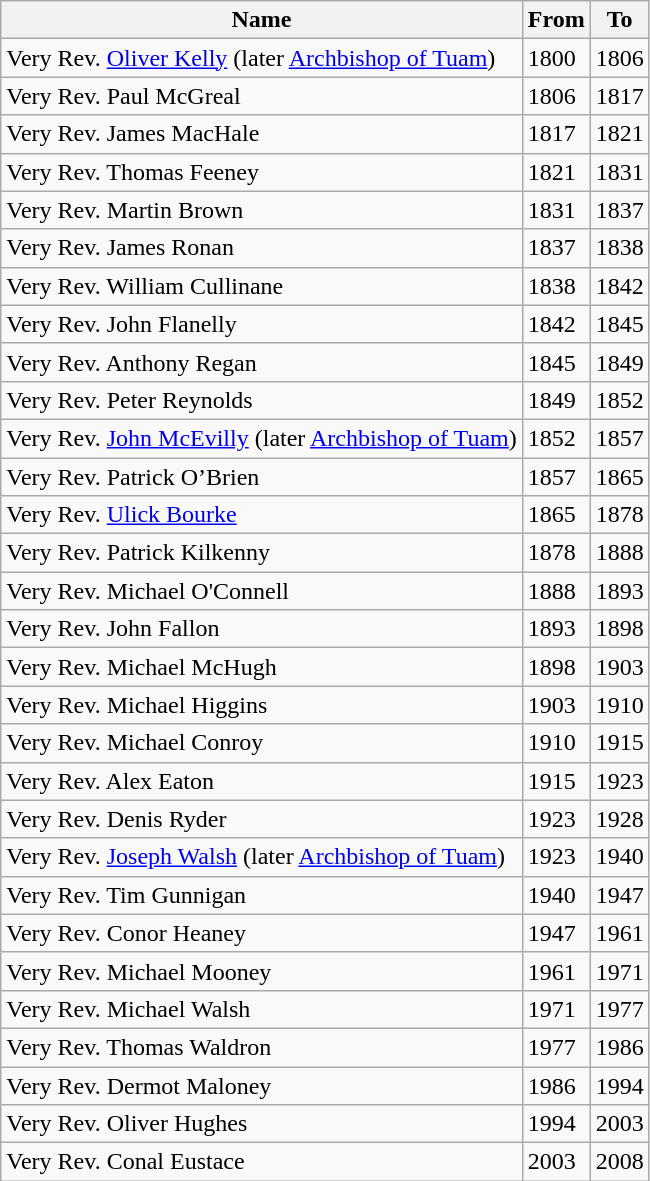<table class="wikitable">
<tr>
<th>Name</th>
<th>From</th>
<th>To</th>
</tr>
<tr>
<td>Very Rev. <a href='#'>Oliver Kelly</a> (later <a href='#'>Archbishop of Tuam</a>)</td>
<td>1800</td>
<td>1806</td>
</tr>
<tr>
<td>Very Rev. Paul McGreal</td>
<td>1806</td>
<td>1817</td>
</tr>
<tr>
<td>Very Rev. James MacHale</td>
<td>1817</td>
<td>1821</td>
</tr>
<tr>
<td>Very Rev. Thomas Feeney</td>
<td>1821</td>
<td>1831</td>
</tr>
<tr>
<td>Very Rev. Martin Brown</td>
<td>1831</td>
<td>1837</td>
</tr>
<tr>
<td>Very Rev. James Ronan</td>
<td>1837</td>
<td>1838</td>
</tr>
<tr>
<td>Very Rev. William Cullinane</td>
<td>1838</td>
<td>1842</td>
</tr>
<tr>
<td>Very Rev. John Flanelly</td>
<td>1842</td>
<td>1845</td>
</tr>
<tr>
<td>Very Rev. Anthony Regan</td>
<td>1845</td>
<td>1849</td>
</tr>
<tr>
<td>Very Rev. Peter Reynolds</td>
<td>1849</td>
<td>1852</td>
</tr>
<tr>
<td>Very Rev. <a href='#'>John McEvilly</a> (later <a href='#'>Archbishop of Tuam</a>)</td>
<td>1852</td>
<td>1857</td>
</tr>
<tr>
<td>Very Rev. Patrick O’Brien</td>
<td>1857</td>
<td>1865</td>
</tr>
<tr>
<td>Very Rev. <a href='#'>Ulick Bourke</a></td>
<td>1865</td>
<td>1878</td>
</tr>
<tr>
<td>Very Rev. Patrick Kilkenny</td>
<td>1878</td>
<td>1888</td>
</tr>
<tr>
<td>Very Rev. Michael O'Connell</td>
<td>1888</td>
<td>1893</td>
</tr>
<tr>
<td>Very Rev. John Fallon</td>
<td>1893</td>
<td>1898</td>
</tr>
<tr>
<td>Very Rev. Michael McHugh</td>
<td>1898</td>
<td>1903</td>
</tr>
<tr>
<td>Very Rev. Michael Higgins</td>
<td>1903</td>
<td>1910</td>
</tr>
<tr>
<td>Very Rev. Michael Conroy</td>
<td>1910</td>
<td>1915</td>
</tr>
<tr>
<td>Very Rev. Alex Eaton</td>
<td>1915</td>
<td>1923</td>
</tr>
<tr>
<td>Very Rev. Denis Ryder</td>
<td>1923</td>
<td>1928</td>
</tr>
<tr>
<td>Very Rev. <a href='#'>Joseph Walsh</a> (later <a href='#'>Archbishop of Tuam</a>)</td>
<td>1923</td>
<td>1940</td>
</tr>
<tr>
<td>Very Rev. Tim Gunnigan</td>
<td>1940</td>
<td>1947</td>
</tr>
<tr>
<td>Very Rev. Conor Heaney</td>
<td>1947</td>
<td>1961</td>
</tr>
<tr Anthony Jordan         || 1955  || 1960>
<td>Very Rev. Michael Mooney</td>
<td>1961</td>
<td>1971</td>
</tr>
<tr>
<td>Very Rev. Michael Walsh</td>
<td>1971</td>
<td>1977</td>
</tr>
<tr>
<td>Very Rev. Thomas Waldron</td>
<td>1977</td>
<td>1986</td>
</tr>
<tr>
<td>Very Rev. Dermot Maloney</td>
<td>1986</td>
<td>1994</td>
</tr>
<tr>
<td>Very Rev. Oliver Hughes</td>
<td>1994</td>
<td>2003</td>
</tr>
<tr>
<td>Very Rev. Conal Eustace</td>
<td>2003</td>
<td>2008</td>
</tr>
</table>
